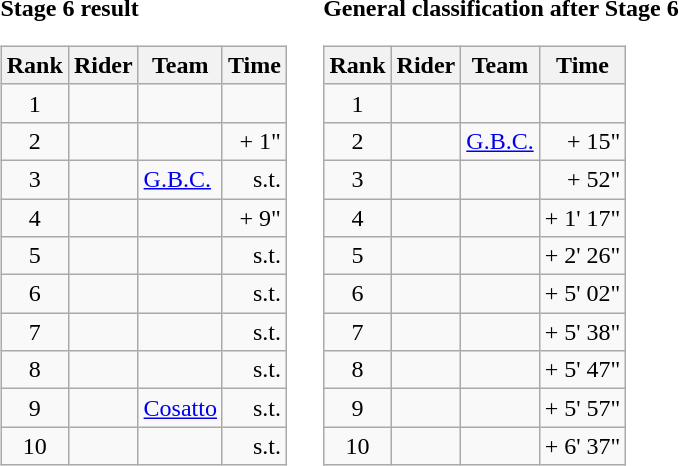<table>
<tr>
<td><strong>Stage 6 result</strong><br><table class="wikitable">
<tr>
<th scope="col">Rank</th>
<th scope="col">Rider</th>
<th scope="col">Team</th>
<th scope="col">Time</th>
</tr>
<tr>
<td style="text-align:center;">1</td>
<td></td>
<td></td>
<td style="text-align:right;"></td>
</tr>
<tr>
<td style="text-align:center;">2</td>
<td></td>
<td></td>
<td style="text-align:right;">+ 1"</td>
</tr>
<tr>
<td style="text-align:center;">3</td>
<td></td>
<td><a href='#'>G.B.C.</a></td>
<td style="text-align:right;">s.t.</td>
</tr>
<tr>
<td style="text-align:center;">4</td>
<td></td>
<td></td>
<td style="text-align:right;">+ 9"</td>
</tr>
<tr>
<td style="text-align:center;">5</td>
<td></td>
<td></td>
<td style="text-align:right;">s.t.</td>
</tr>
<tr>
<td style="text-align:center;">6</td>
<td></td>
<td></td>
<td style="text-align:right;">s.t.</td>
</tr>
<tr>
<td style="text-align:center;">7</td>
<td></td>
<td></td>
<td style="text-align:right;">s.t.</td>
</tr>
<tr>
<td style="text-align:center;">8</td>
<td></td>
<td></td>
<td style="text-align:right;">s.t.</td>
</tr>
<tr>
<td style="text-align:center;">9</td>
<td></td>
<td><a href='#'>Cosatto</a></td>
<td style="text-align:right;">s.t.</td>
</tr>
<tr>
<td style="text-align:center;">10</td>
<td></td>
<td></td>
<td style="text-align:right;">s.t.</td>
</tr>
</table>
</td>
<td></td>
<td><strong>General classification after Stage 6</strong><br><table class="wikitable">
<tr>
<th scope="col">Rank</th>
<th scope="col">Rider</th>
<th scope="col">Team</th>
<th scope="col">Time</th>
</tr>
<tr>
<td style="text-align:center;">1</td>
<td></td>
<td></td>
<td style="text-align:right;"></td>
</tr>
<tr>
<td style="text-align:center;">2</td>
<td></td>
<td><a href='#'>G.B.C.</a></td>
<td style="text-align:right;">+ 15"</td>
</tr>
<tr>
<td style="text-align:center;">3</td>
<td></td>
<td></td>
<td style="text-align:right;">+ 52"</td>
</tr>
<tr>
<td style="text-align:center;">4</td>
<td></td>
<td></td>
<td style="text-align:right;">+ 1' 17"</td>
</tr>
<tr>
<td style="text-align:center;">5</td>
<td></td>
<td></td>
<td style="text-align:right;">+ 2' 26"</td>
</tr>
<tr>
<td style="text-align:center;">6</td>
<td></td>
<td></td>
<td style="text-align:right;">+ 5' 02"</td>
</tr>
<tr>
<td style="text-align:center;">7</td>
<td></td>
<td></td>
<td style="text-align:right;">+ 5' 38"</td>
</tr>
<tr>
<td style="text-align:center;">8</td>
<td></td>
<td></td>
<td style="text-align:right;">+ 5' 47"</td>
</tr>
<tr>
<td style="text-align:center;">9</td>
<td></td>
<td></td>
<td style="text-align:right;">+ 5' 57"</td>
</tr>
<tr>
<td style="text-align:center;">10</td>
<td></td>
<td></td>
<td style="text-align:right;">+ 6' 37"</td>
</tr>
</table>
</td>
</tr>
</table>
